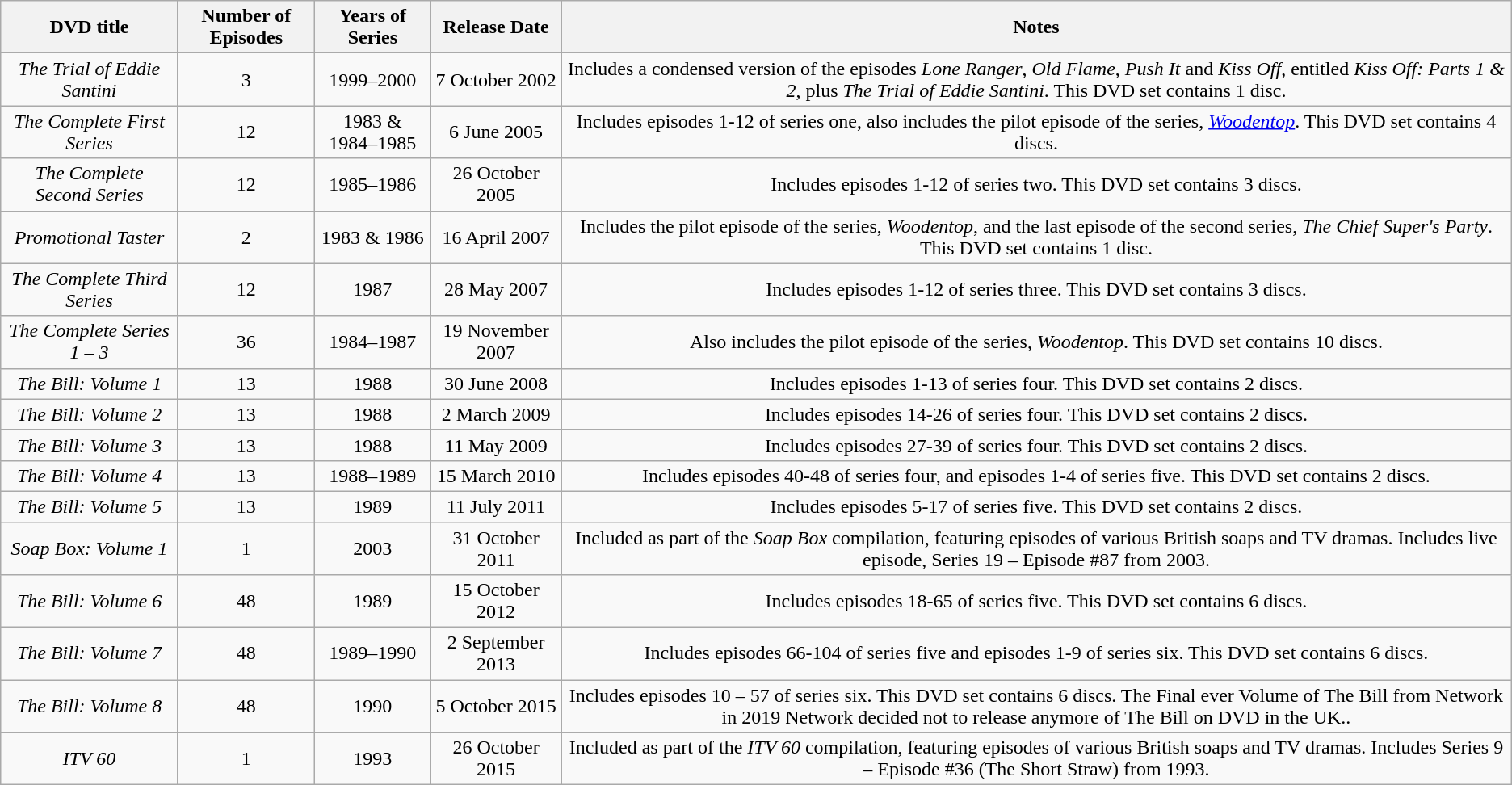<table class="wikitable">
<tr>
<th>DVD title</th>
<th>Number of Episodes</th>
<th>Years of Series</th>
<th>Release Date</th>
<th>Notes</th>
</tr>
<tr>
<td style="text-align:center;"><em>The Trial of Eddie Santini</em></td>
<td style="text-align:center;">3</td>
<td style="text-align:center;">1999–2000</td>
<td style="text-align:center;">7 October 2002</td>
<td style="text-align:center;">Includes a condensed version of the episodes <em>Lone Ranger</em>, <em>Old Flame</em>, <em>Push It</em> and <em>Kiss Off</em>, entitled <em>Kiss Off: Parts 1 & 2</em>, plus <em>The Trial of Eddie Santini</em>. This DVD set contains 1 disc.</td>
</tr>
<tr>
<td style="text-align:center;"><em>The Complete First Series</em></td>
<td style="text-align:center;">12</td>
<td style="text-align:center;">1983 & 1984–1985</td>
<td style="text-align:center;">6 June 2005</td>
<td style="text-align:center;">Includes episodes 1-12 of series one, also includes the pilot episode of the series, <em><a href='#'>Woodentop</a></em>. This DVD set contains 4 discs.</td>
</tr>
<tr>
<td style="text-align:center;"><em>The Complete Second Series</em></td>
<td style="text-align:center;">12</td>
<td style="text-align:center;">1985–1986</td>
<td style="text-align:center;">26 October 2005</td>
<td style="text-align:center;">Includes episodes 1-12 of series two. This DVD set contains 3 discs.</td>
</tr>
<tr>
<td style="text-align:center;"><em>Promotional Taster</em></td>
<td style="text-align:center;">2</td>
<td style="text-align:center;">1983 & 1986</td>
<td style="text-align:center;">16 April 2007</td>
<td style="text-align:center;">Includes the pilot episode of the series, <em>Woodentop</em>, and the last episode of the second series, <em>The Chief Super's Party</em>. This DVD set contains 1 disc.</td>
</tr>
<tr>
<td style="text-align:center;"><em>The Complete Third Series</em></td>
<td style="text-align:center;">12</td>
<td style="text-align:center;">1987</td>
<td style="text-align:center;">28 May 2007</td>
<td style="text-align:center;">Includes episodes 1-12 of series three. This DVD set contains 3 discs.</td>
</tr>
<tr>
<td style="text-align:center;"><em>The Complete Series 1 – 3</em></td>
<td style="text-align:center;">36</td>
<td style="text-align:center;">1984–1987</td>
<td style="text-align:center;">19 November 2007</td>
<td style="text-align:center;">Also includes the pilot episode of the series, <em>Woodentop</em>. This DVD set contains 10 discs.</td>
</tr>
<tr>
<td style="text-align:center;"><em>The Bill: Volume 1</em></td>
<td style="text-align:center;">13</td>
<td style="text-align:center;">1988</td>
<td style="text-align:center;">30 June 2008</td>
<td style="text-align:center;">Includes episodes 1-13 of series four. This DVD set contains 2 discs.</td>
</tr>
<tr>
<td style="text-align:center;"><em>The Bill: Volume 2</em></td>
<td style="text-align:center;">13</td>
<td style="text-align:center;">1988</td>
<td style="text-align:center;">2 March 2009</td>
<td style="text-align:center;">Includes episodes 14-26 of series four. This DVD set contains 2 discs.</td>
</tr>
<tr>
<td style="text-align:center;"><em>The Bill: Volume 3</em></td>
<td style="text-align:center;">13</td>
<td style="text-align:center;">1988</td>
<td style="text-align:center;">11 May 2009</td>
<td style="text-align:center;">Includes episodes 27-39 of series four. This DVD set contains 2 discs.</td>
</tr>
<tr>
<td style="text-align:center;"><em>The Bill: Volume 4</em></td>
<td style="text-align:center;">13</td>
<td style="text-align:center;">1988–1989</td>
<td style="text-align:center;">15 March 2010</td>
<td style="text-align:center;">Includes episodes 40-48 of series four, and episodes 1-4 of series five. This DVD set contains 2 discs.</td>
</tr>
<tr>
<td style="text-align:center;"><em>The Bill: Volume 5</em></td>
<td style="text-align:center;">13</td>
<td style="text-align:center;">1989</td>
<td style="text-align:center;">11 July 2011</td>
<td style="text-align:center;">Includes episodes 5-17 of series five. This DVD set contains 2 discs.</td>
</tr>
<tr>
<td style="text-align:center;"><em>Soap Box: Volume 1</em></td>
<td style="text-align:center;">1</td>
<td style="text-align:center;">2003</td>
<td style="text-align:center;">31 October 2011</td>
<td style="text-align:center;">Included as part of the <em>Soap Box</em> compilation, featuring episodes of various British soaps and TV dramas. Includes live episode, Series 19 – Episode #87 from 2003.</td>
</tr>
<tr>
<td style="text-align:center;"><em>The Bill: Volume 6</em></td>
<td style="text-align:center;">48</td>
<td style="text-align:center;">1989</td>
<td style="text-align:center;">15 October 2012</td>
<td style="text-align:center;">Includes episodes 18-65 of series five. This DVD set contains 6 discs.</td>
</tr>
<tr>
<td style="text-align:center;"><em>The Bill: Volume 7</em></td>
<td style="text-align:center;">48</td>
<td style="text-align:center;">1989–1990</td>
<td style="text-align:center;">2 September 2013</td>
<td style="text-align:center;">Includes episodes 66-104 of series five and episodes 1-9 of series six. This DVD set contains 6 discs.</td>
</tr>
<tr>
<td style="text-align:center;"><em>The Bill: Volume 8</em></td>
<td style="text-align:center;">48</td>
<td style="text-align:center;">1990</td>
<td style="text-align:center;">5 October 2015</td>
<td style="text-align:center;">Includes episodes 10 – 57 of series six. This DVD set contains 6 discs. The Final ever Volume of The Bill from Network in 2019 Network decided not to release anymore of The Bill on DVD in the UK..</td>
</tr>
<tr>
<td style="text-align:center;"><em>ITV 60</em></td>
<td style="text-align:center;">1</td>
<td style="text-align:center;">1993</td>
<td style="text-align:center;">26 October 2015</td>
<td style="text-align:center;">Included as part of the <em>ITV 60</em> compilation, featuring episodes of various British soaps and TV dramas. Includes Series 9 – Episode #36 (The Short Straw) from 1993.</td>
</tr>
</table>
